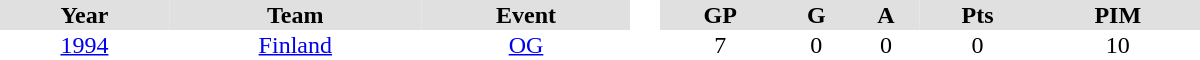<table border="0" cellpadding="1" cellspacing="0" style="text-align:center; width:50em">
<tr align="center" bgcolor="#e0e0e0">
<th>Year</th>
<th>Team</th>
<th>Event</th>
<th rowspan="99" bgcolor="#ffffff"> </th>
<th>GP</th>
<th>G</th>
<th>A</th>
<th>Pts</th>
<th>PIM</th>
</tr>
<tr>
<td><a href='#'>1994</a></td>
<td><a href='#'>Finland</a></td>
<td><a href='#'>OG</a></td>
<td>7</td>
<td>0</td>
<td>0</td>
<td>0</td>
<td>10</td>
</tr>
</table>
